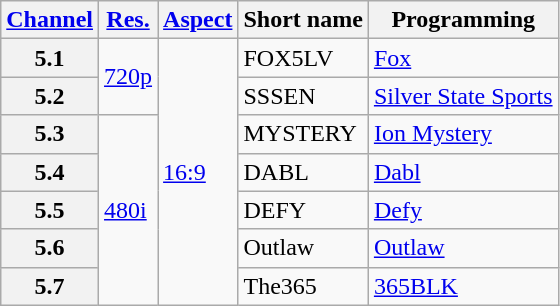<table class="wikitable">
<tr>
<th scope = "col"><a href='#'>Channel</a></th>
<th scope = "col"><a href='#'>Res.</a></th>
<th scope = "col"><a href='#'>Aspect</a></th>
<th scope = "col">Short name</th>
<th scope = "col">Programming</th>
</tr>
<tr>
<th scope = "row">5.1</th>
<td rowspan=2><a href='#'>720p</a></td>
<td rowspan=7><a href='#'>16:9</a></td>
<td>FOX5LV</td>
<td><a href='#'>Fox</a></td>
</tr>
<tr>
<th scope = "row">5.2</th>
<td>SSSEN</td>
<td><a href='#'>Silver State Sports</a></td>
</tr>
<tr>
<th scope = "row">5.3</th>
<td rowspan=5><a href='#'>480i</a></td>
<td>MYSTERY</td>
<td><a href='#'>Ion Mystery</a></td>
</tr>
<tr>
<th scope = "row">5.4</th>
<td>DABL</td>
<td><a href='#'>Dabl</a></td>
</tr>
<tr>
<th scope = "row">5.5</th>
<td>DEFY</td>
<td><a href='#'>Defy</a></td>
</tr>
<tr>
<th scope = "row">5.6</th>
<td>Outlaw</td>
<td><a href='#'>Outlaw</a></td>
</tr>
<tr>
<th scope = "row">5.7</th>
<td>The365</td>
<td><a href='#'>365BLK</a></td>
</tr>
</table>
